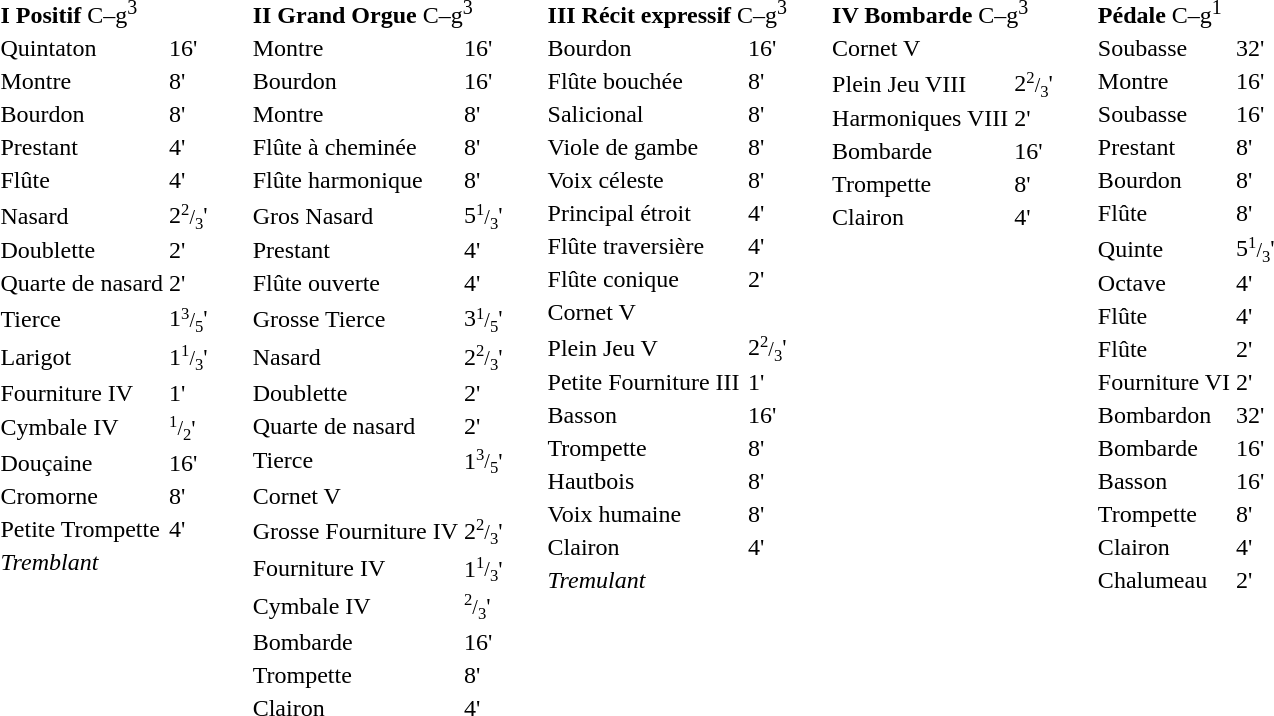<table border="0" cellspacing="16" cellpadding="12" style="border-collapse:collapse;">
<tr>
<td style="vertical-align:top"><br><table border="0">
<tr>
<td colspan="4"><strong>I Positif</strong> C–g<sup>3</sup><br></td>
</tr>
<tr>
<td>Quintaton</td>
<td>16'</td>
</tr>
<tr>
<td>Montre</td>
<td>8'</td>
</tr>
<tr>
<td>Bourdon</td>
<td>8'</td>
</tr>
<tr>
<td>Prestant</td>
<td>4'</td>
</tr>
<tr>
<td>Flûte</td>
<td>4'</td>
</tr>
<tr>
<td>Nasard</td>
<td>2<small><sup>2</sup>/<sub>3</sub></small>'</td>
</tr>
<tr>
<td>Doublette</td>
<td>2'</td>
</tr>
<tr>
<td>Quarte de nasard</td>
<td>2'</td>
</tr>
<tr>
<td>Tierce</td>
<td>1<small><sup>3</sup>/<sub>5</sub></small>'</td>
</tr>
<tr>
<td>Larigot</td>
<td>1<small><sup>1</sup>/<sub>3</sub></small>'</td>
</tr>
<tr>
<td>Fourniture IV</td>
<td>1'</td>
</tr>
<tr>
<td>Cymbale IV</td>
<td><small><sup>1</sup>/<sub>2</sub></small>'</td>
</tr>
<tr>
<td>Douçaine</td>
<td>16'</td>
</tr>
<tr>
<td>Cromorne</td>
<td>8'</td>
</tr>
<tr>
<td>Petite Trompette</td>
<td>4'</td>
</tr>
<tr>
<td><em>Tremblant</em></td>
</tr>
</table>
</td>
<td style="vertical-align:top"><br><table border="0">
<tr>
<td colspan="4"><strong>II Grand Orgue</strong> C–g<sup>3</sup><br></td>
</tr>
<tr>
<td>Montre</td>
<td>16'</td>
</tr>
<tr>
<td>Bourdon</td>
<td>16'</td>
</tr>
<tr>
<td>Montre</td>
<td>8'</td>
</tr>
<tr>
<td>Flûte à cheminée</td>
<td>8'</td>
</tr>
<tr>
<td>Flûte harmonique</td>
<td>8'</td>
</tr>
<tr>
<td>Gros Nasard</td>
<td>5<small><sup>1</sup>/<sub>3</sub></small>'</td>
</tr>
<tr>
<td>Prestant</td>
<td>4'</td>
</tr>
<tr>
<td>Flûte ouverte</td>
<td>4'</td>
</tr>
<tr>
<td>Grosse Tierce</td>
<td>3<small><sup>1</sup>/<sub>5</sub></small>'</td>
</tr>
<tr>
<td>Nasard</td>
<td>2<small><sup>2</sup>/<sub>3</sub></small>'</td>
</tr>
<tr>
<td>Doublette</td>
<td>2'</td>
</tr>
<tr>
<td>Quarte de nasard</td>
<td>2'</td>
</tr>
<tr>
<td>Tierce</td>
<td>1<small><sup>3</sup>/<sub>5</sub></small>'</td>
</tr>
<tr>
<td>Cornet	V</td>
<td></td>
</tr>
<tr>
<td>Grosse Fourniture IV</td>
<td>2<small><sup>2</sup>/<sub>3</sub></small>'</td>
</tr>
<tr>
<td>Fourniture IV</td>
<td>1<small><sup>1</sup>/<sub>3</sub></small>'</td>
</tr>
<tr>
<td>Cymbale IV</td>
<td><small><sup>2</sup>/<sub>3</sub></small>'</td>
</tr>
<tr>
<td>Bombarde</td>
<td>16'</td>
</tr>
<tr>
<td>Trompette</td>
<td>8'</td>
</tr>
<tr>
<td>Clairon</td>
<td>4'</td>
</tr>
</table>
</td>
<td style="vertical-align:top"><br><table border="0">
<tr>
<td colspan="4"><strong>III Récit expressif</strong> C–g<sup>3</sup><br></td>
</tr>
<tr>
<td>Bourdon</td>
<td>16'</td>
</tr>
<tr>
<td>Flûte bouchée</td>
<td>8'</td>
</tr>
<tr>
<td>Salicional</td>
<td>8'</td>
</tr>
<tr>
<td>Viole de gambe</td>
<td>8'</td>
</tr>
<tr>
<td>Voix céleste</td>
<td>8'</td>
</tr>
<tr>
<td>Principal étroit</td>
<td>4'</td>
</tr>
<tr>
<td>Flûte traversière</td>
<td>4'</td>
</tr>
<tr>
<td>Flûte conique</td>
<td>2'</td>
</tr>
<tr>
<td>Cornet	V</td>
</tr>
<tr>
<td>Plein Jeu V</td>
<td>2<small><sup>2</sup>/<sub>3</sub></small>'</td>
</tr>
<tr>
<td>Petite Fourniture III</td>
<td>1'</td>
</tr>
<tr>
<td>Basson</td>
<td>16'</td>
</tr>
<tr>
<td>Trompette</td>
<td>8'</td>
</tr>
<tr>
<td>Hautbois</td>
<td>8'</td>
</tr>
<tr>
<td>Voix humaine</td>
<td>8'</td>
</tr>
<tr>
<td>Clairon</td>
<td>4'</td>
</tr>
<tr>
<td><em>Tremulant</em></td>
</tr>
</table>
</td>
<td style="vertical-align:top"><br><table border="0">
<tr>
<td colspan="4"><strong>IV Bombarde</strong> C–g<sup>3</sup><br></td>
</tr>
<tr>
<td>Cornet	V</td>
</tr>
<tr>
<td>Plein Jeu VIII</td>
<td>2<small><sup>2</sup>/<sub>3</sub></small>'</td>
</tr>
<tr>
<td>Harmoniques VIII</td>
<td>2'</td>
</tr>
<tr>
<td>Bombarde</td>
<td>16'</td>
</tr>
<tr>
<td>Trompette</td>
<td>8'</td>
</tr>
<tr>
<td>Clairon</td>
<td>4'</td>
</tr>
</table>
</td>
<td style="vertical-align:top"><br><table border="0">
<tr>
<td colspan="4"><strong>Pédale</strong> C–g<sup>1</sup><br></td>
</tr>
<tr>
<td>Soubasse</td>
<td>32'</td>
</tr>
<tr>
<td>Montre</td>
<td>16'</td>
</tr>
<tr>
<td>Soubasse</td>
<td>16'</td>
</tr>
<tr>
<td>Prestant</td>
<td>8'</td>
</tr>
<tr>
<td>Bourdon</td>
<td>8'</td>
</tr>
<tr>
<td>Flûte</td>
<td>8'</td>
</tr>
<tr>
<td>Quinte</td>
<td>5<small><sup>1</sup>/<sub>3</sub></small>'</td>
</tr>
<tr>
<td>Octave</td>
<td>4'</td>
</tr>
<tr>
<td>Flûte</td>
<td>4'</td>
</tr>
<tr>
<td>Flûte</td>
<td>2'</td>
</tr>
<tr>
<td>Fourniture VI</td>
<td>2'</td>
</tr>
<tr>
<td>Bombardon</td>
<td>32'</td>
</tr>
<tr>
<td>Bombarde</td>
<td>16'</td>
</tr>
<tr>
<td>Basson</td>
<td>16'</td>
</tr>
<tr>
<td>Trompette</td>
<td>8'</td>
</tr>
<tr>
<td>Clairon</td>
<td>4'</td>
</tr>
<tr>
<td>Chalumeau</td>
<td>2'</td>
</tr>
</table>
</td>
</tr>
</table>
